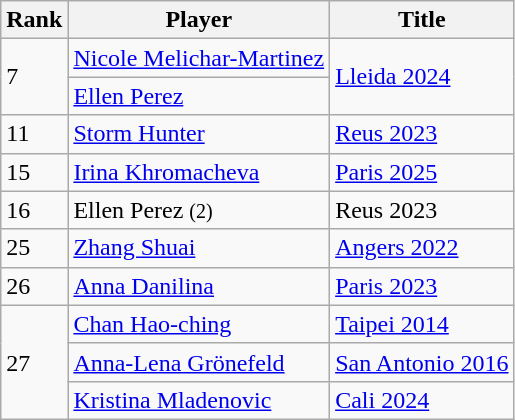<table class="wikitable nowrap">
<tr>
<th>Rank</th>
<th>Player</th>
<th>Title</th>
</tr>
<tr>
<td rowspan=2>7</td>
<td> <a href='#'>Nicole Melichar-Martinez</a></td>
<td rowspan="2"><a href='#'>Lleida 2024</a></td>
</tr>
<tr>
<td> <a href='#'>Ellen Perez</a></td>
</tr>
<tr>
<td>11</td>
<td> <a href='#'>Storm Hunter</a></td>
<td><a href='#'>Reus 2023</a></td>
</tr>
<tr>
<td>15</td>
<td> <a href='#'>Irina Khromacheva</a></td>
<td><a href='#'>Paris 2025</a></td>
</tr>
<tr>
<td>16</td>
<td> Ellen Perez <small>(2)</small></td>
<td>Reus 2023</td>
</tr>
<tr>
<td>25</td>
<td> <a href='#'>Zhang Shuai</a></td>
<td><a href='#'>Angers 2022</a></td>
</tr>
<tr>
<td>26</td>
<td> <a href='#'>Anna Danilina</a></td>
<td><a href='#'>Paris 2023</a></td>
</tr>
<tr>
<td rowspan="3">27</td>
<td> <a href='#'>Chan Hao-ching</a></td>
<td><a href='#'>Taipei 2014</a></td>
</tr>
<tr>
<td> <a href='#'>Anna-Lena Grönefeld</a></td>
<td><a href='#'>San Antonio 2016</a></td>
</tr>
<tr>
<td> <a href='#'>Kristina Mladenovic</a></td>
<td><a href='#'>Cali 2024</a></td>
</tr>
</table>
